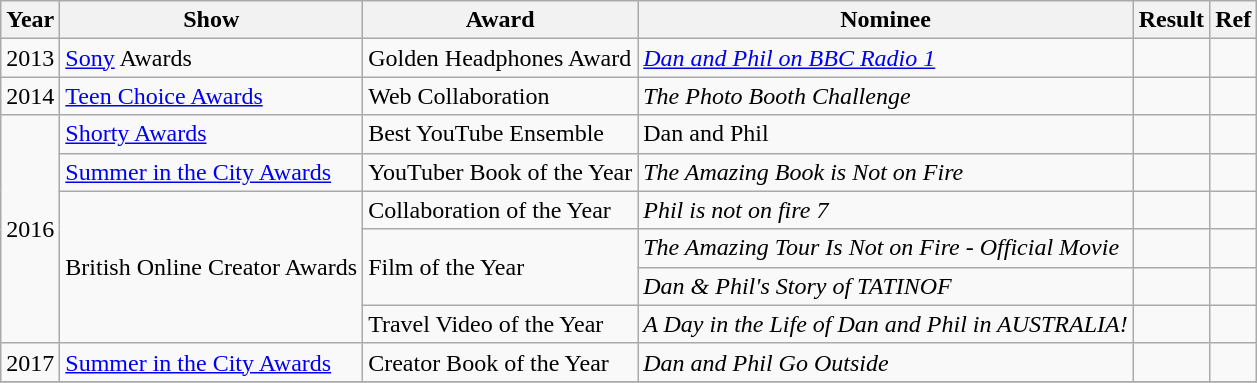<table class="wikitable sortable">
<tr>
<th>Year</th>
<th>Show</th>
<th>Award</th>
<th>Nominee</th>
<th>Result</th>
<th>Ref</th>
</tr>
<tr>
<td>2013</td>
<td><a href='#'>Sony</a> Awards</td>
<td>Golden Headphones Award</td>
<td><em><a href='#'>Dan and Phil on BBC Radio 1</a></em></td>
<td></td>
<td></td>
</tr>
<tr>
<td>2014</td>
<td><a href='#'>Teen Choice Awards</a></td>
<td>Web Collaboration</td>
<td><em>The Photo Booth Challenge</em></td>
<td></td>
<td></td>
</tr>
<tr>
<td rowspan="6">2016</td>
<td><a href='#'>Shorty Awards</a></td>
<td>Best YouTube Ensemble</td>
<td>Dan and Phil</td>
<td></td>
<td></td>
</tr>
<tr>
<td><a href='#'>Summer in the City Awards</a></td>
<td>YouTuber Book of the Year</td>
<td><em>The Amazing Book is Not on Fire</em></td>
<td></td>
<td></td>
</tr>
<tr>
<td rowspan="4">British Online Creator Awards</td>
<td>Collaboration of the Year</td>
<td><em>Phil is not on fire 7</em></td>
<td></td>
<td></td>
</tr>
<tr>
<td rowspan="2">Film of the Year</td>
<td><em>The Amazing Tour Is Not on Fire - Official Movie</em></td>
<td></td>
<td></td>
</tr>
<tr>
<td><em>Dan & Phil's Story of TATINOF</em></td>
<td></td>
<td></td>
</tr>
<tr>
<td>Travel Video of the Year</td>
<td><em>A Day in the Life of Dan and Phil in AUSTRALIA!</em></td>
<td></td>
<td></td>
</tr>
<tr>
<td>2017</td>
<td><a href='#'>Summer in the City Awards</a></td>
<td>Creator Book of the Year</td>
<td><em>Dan and Phil Go Outside</em></td>
<td></td>
<td></td>
</tr>
<tr>
</tr>
</table>
